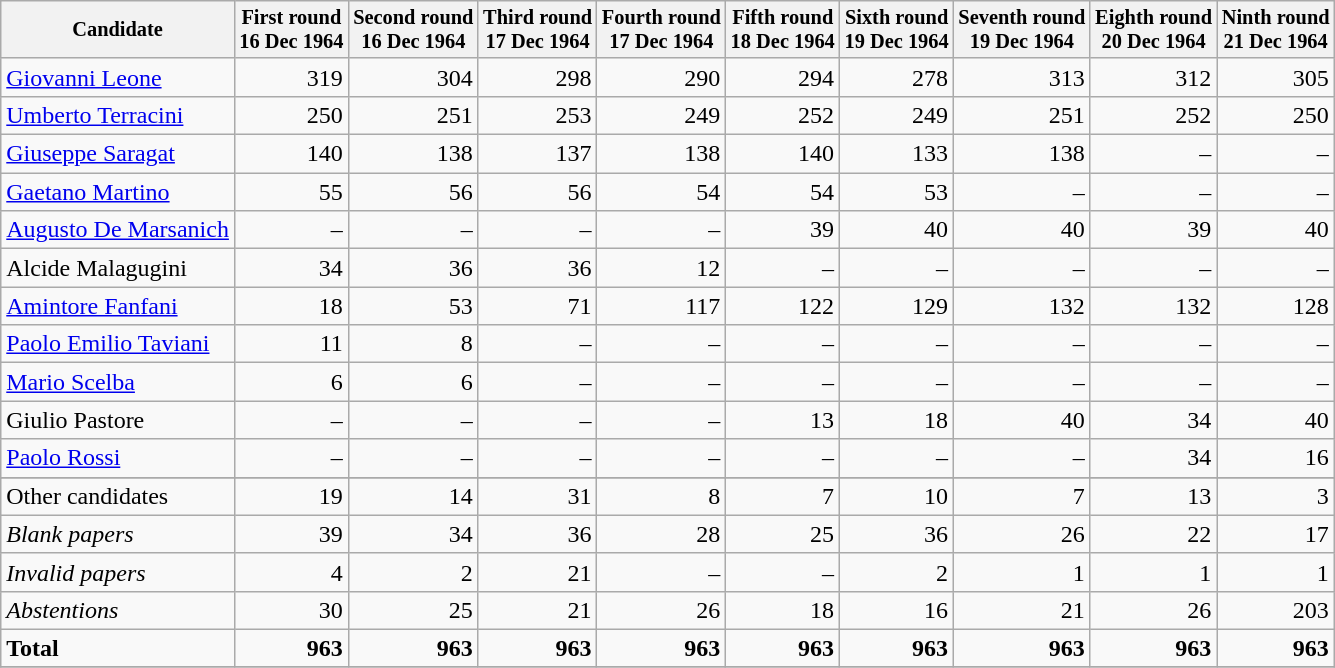<table class="wikitable sortable" style=text-align:right>
<tr>
<th style="font-size: 85%;">Candidate</th>
<th style="font-size: 85%;">First round<br>16 Dec 1964</th>
<th style="font-size: 85%;">Second round<br>16 Dec 1964</th>
<th style="font-size: 85%;">Third round<br>17 Dec 1964</th>
<th data-sort-type="number" style="font-size: 85%;">Fourth round<br>17 Dec 1964</th>
<th data-sort-type="number" style="font-size: 85%;">Fifth round<br>18 Dec 1964</th>
<th data-sort-type="number" style="font-size: 85%;">Sixth round<br>19 Dec 1964</th>
<th data-sort-type="number" style="font-size: 85%;">Seventh round<br>19 Dec 1964</th>
<th data-sort-type="number" style="font-size: 85%;">Eighth round<br>20 Dec 1964</th>
<th data-sort-type="number" style="font-size: 85%;">Ninth round<br>21 Dec 1964</th>
</tr>
<tr>
<td align=left><a href='#'>Giovanni Leone</a></td>
<td>319</td>
<td>304</td>
<td>298</td>
<td>290</td>
<td>294</td>
<td>278</td>
<td>313</td>
<td>312</td>
<td>305</td>
</tr>
<tr>
<td align=left><a href='#'>Umberto Terracini</a></td>
<td>250</td>
<td>251</td>
<td>253</td>
<td>249</td>
<td>252</td>
<td>249</td>
<td>251</td>
<td>252</td>
<td>250</td>
</tr>
<tr>
<td align=left><a href='#'>Giuseppe Saragat</a></td>
<td>140</td>
<td>138</td>
<td>137</td>
<td>138</td>
<td>140</td>
<td>133</td>
<td>138</td>
<td>–</td>
<td>–</td>
</tr>
<tr>
<td align=left><a href='#'>Gaetano Martino</a></td>
<td>55</td>
<td>56</td>
<td>56</td>
<td>54</td>
<td>54</td>
<td>53</td>
<td>–</td>
<td>–</td>
<td>–</td>
</tr>
<tr>
<td align=left><a href='#'>Augusto De Marsanich</a></td>
<td>–</td>
<td>–</td>
<td>–</td>
<td>–</td>
<td>39</td>
<td>40</td>
<td>40</td>
<td>39</td>
<td>40</td>
</tr>
<tr>
<td align=left>Alcide Malagugini</td>
<td>34</td>
<td>36</td>
<td>36</td>
<td>12</td>
<td>–</td>
<td>–</td>
<td>–</td>
<td>–</td>
<td>–</td>
</tr>
<tr>
<td align=left><a href='#'>Amintore Fanfani</a></td>
<td>18</td>
<td>53</td>
<td>71</td>
<td>117</td>
<td>122</td>
<td>129</td>
<td>132</td>
<td>132</td>
<td>128</td>
</tr>
<tr>
<td align=left><a href='#'>Paolo Emilio Taviani</a></td>
<td>11</td>
<td>8</td>
<td>–</td>
<td>–</td>
<td>–</td>
<td>–</td>
<td>–</td>
<td>–</td>
<td>–</td>
</tr>
<tr>
<td align=left><a href='#'>Mario Scelba</a></td>
<td>6</td>
<td>6</td>
<td>–</td>
<td>–</td>
<td>–</td>
<td>–</td>
<td>–</td>
<td>–</td>
<td>–</td>
</tr>
<tr>
<td align=left>Giulio Pastore</td>
<td>–</td>
<td>–</td>
<td>–</td>
<td>–</td>
<td>13</td>
<td>18</td>
<td>40</td>
<td>34</td>
<td>40</td>
</tr>
<tr>
<td align=left><a href='#'>Paolo Rossi</a></td>
<td>–</td>
<td>–</td>
<td>–</td>
<td>–</td>
<td>–</td>
<td>–</td>
<td>–</td>
<td>34</td>
<td>16</td>
</tr>
<tr>
</tr>
<tr class="sortbottom">
<td align=left>Other candidates</td>
<td>19</td>
<td>14</td>
<td>31</td>
<td>8</td>
<td>7</td>
<td>10</td>
<td>7</td>
<td>13</td>
<td>3</td>
</tr>
<tr class="sortbottom">
<td align=left><em>Blank papers</em></td>
<td>39</td>
<td>34</td>
<td>36</td>
<td>28</td>
<td>25</td>
<td>36</td>
<td>26</td>
<td>22</td>
<td>17</td>
</tr>
<tr class="sortbottom">
<td align=left><em>Invalid papers</em></td>
<td>4</td>
<td>2</td>
<td>21</td>
<td>–</td>
<td>–</td>
<td>2</td>
<td>1</td>
<td>1</td>
<td>1</td>
</tr>
<tr class="sortbottom">
<td align=left><em>Abstentions</em></td>
<td>30</td>
<td>25</td>
<td>21</td>
<td>26</td>
<td>18</td>
<td>16</td>
<td>21</td>
<td>26</td>
<td>203</td>
</tr>
<tr class="sortbottom">
<td align=left><strong>Total</strong></td>
<td><strong>963</strong></td>
<td><strong>963</strong></td>
<td><strong>963</strong></td>
<td><strong>963</strong></td>
<td><strong>963</strong></td>
<td><strong>963</strong></td>
<td><strong>963</strong></td>
<td><strong>963</strong></td>
<td><strong>963</strong></td>
</tr>
<tr class="sortbottom">
</tr>
</table>
